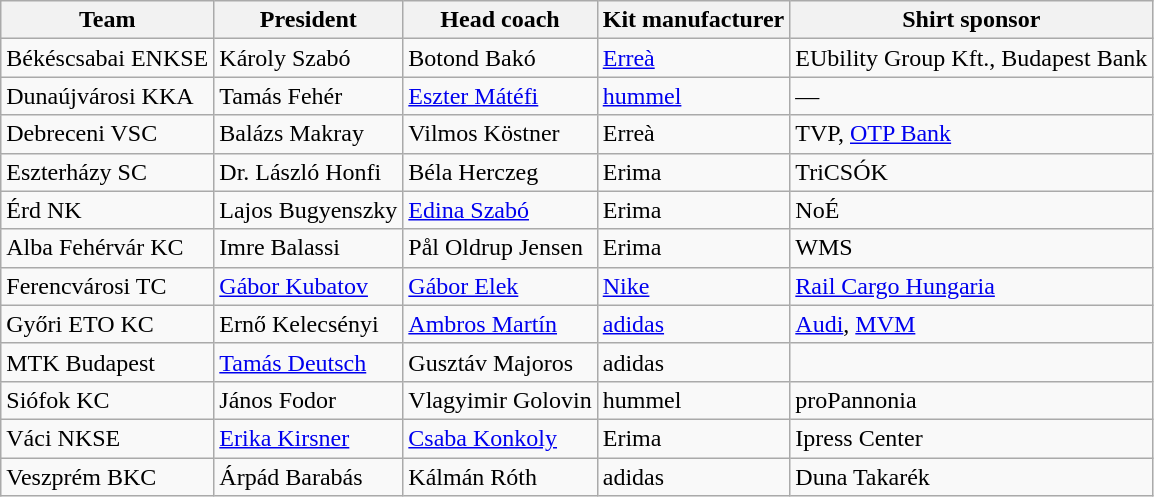<table class="wikitable sortable" style="text-align: left;">
<tr>
<th>Team</th>
<th>President</th>
<th>Head coach</th>
<th>Kit manufacturer</th>
<th>Shirt sponsor</th>
</tr>
<tr>
<td>Békéscsabai ENKSE</td>
<td>Károly Szabó</td>
<td> Botond Bakó</td>
<td><a href='#'>Erreà</a></td>
<td>EUbility Group Kft., Budapest Bank</td>
</tr>
<tr>
<td>Dunaújvárosi KKA</td>
<td>Tamás Fehér</td>
<td> <a href='#'>Eszter Mátéfi</a></td>
<td><a href='#'>hummel</a></td>
<td>—</td>
</tr>
<tr>
<td>Debreceni VSC</td>
<td>Balázs Makray</td>
<td> Vilmos Köstner</td>
<td>Erreà</td>
<td>TVP, <a href='#'>OTP Bank</a></td>
</tr>
<tr>
<td>Eszterházy SC</td>
<td>Dr. László Honfi</td>
<td> Béla Herczeg</td>
<td>Erima</td>
<td>TriCSÓK</td>
</tr>
<tr>
<td>Érd NK</td>
<td>Lajos Bugyenszky</td>
<td> <a href='#'>Edina Szabó</a></td>
<td>Erima</td>
<td>NoÉ</td>
</tr>
<tr>
<td>Alba Fehérvár KC</td>
<td>Imre Balassi</td>
<td> Pål Oldrup Jensen</td>
<td>Erima</td>
<td>WMS</td>
</tr>
<tr>
<td>Ferencvárosi TC</td>
<td><a href='#'>Gábor Kubatov</a></td>
<td> <a href='#'>Gábor Elek</a></td>
<td><a href='#'>Nike</a></td>
<td><a href='#'>Rail Cargo Hungaria</a></td>
</tr>
<tr>
<td>Győri ETO KC</td>
<td>Ernő Kelecsényi</td>
<td> <a href='#'>Ambros Martín</a></td>
<td><a href='#'>adidas</a></td>
<td><a href='#'>Audi</a>, <a href='#'>MVM</a></td>
</tr>
<tr>
<td>MTK Budapest</td>
<td><a href='#'>Tamás Deutsch</a></td>
<td> Gusztáv Majoros</td>
<td>adidas</td>
<td></td>
</tr>
<tr>
<td>Siófok KC</td>
<td>János Fodor</td>
<td> Vlagyimir Golovin</td>
<td>hummel</td>
<td>proPannonia</td>
</tr>
<tr>
<td>Váci NKSE</td>
<td><a href='#'>Erika Kirsner</a></td>
<td> <a href='#'>Csaba Konkoly</a></td>
<td>Erima</td>
<td>Ipress Center</td>
</tr>
<tr>
<td>Veszprém BKC</td>
<td>Árpád Barabás</td>
<td> Kálmán Róth</td>
<td>adidas</td>
<td>Duna Takarék</td>
</tr>
</table>
